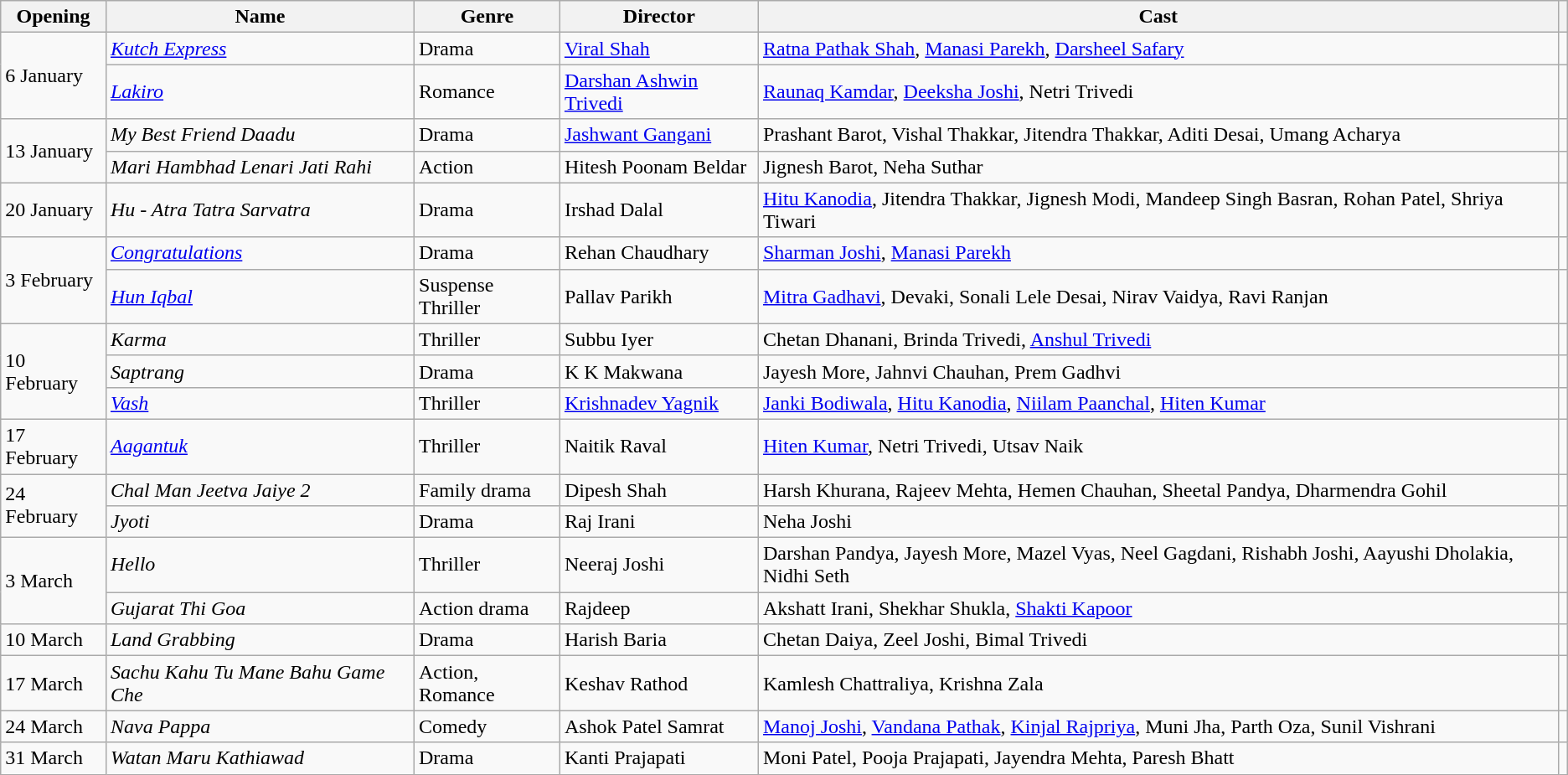<table class="wikitable sortable">
<tr>
<th>Opening</th>
<th>Name</th>
<th>Genre</th>
<th>Director</th>
<th>Cast</th>
<th></th>
</tr>
<tr>
<td rowspan=2>6 January</td>
<td><em><a href='#'>Kutch Express</a></em></td>
<td>Drama</td>
<td><a href='#'>Viral Shah</a></td>
<td><a href='#'>Ratna Pathak Shah</a>, <a href='#'>Manasi Parekh</a>, <a href='#'>Darsheel Safary</a></td>
<td></td>
</tr>
<tr>
<td><em><a href='#'>Lakiro</a></em></td>
<td>Romance</td>
<td><a href='#'>Darshan Ashwin Trivedi</a></td>
<td><a href='#'>Raunaq Kamdar</a>, <a href='#'>Deeksha Joshi</a>, Netri Trivedi</td>
<td></td>
</tr>
<tr>
<td rowspan=2>13 January</td>
<td><em>My Best Friend Daadu</em></td>
<td>Drama</td>
<td><a href='#'>Jashwant Gangani</a></td>
<td>Prashant Barot, Vishal Thakkar, Jitendra Thakkar, Aditi Desai, Umang Acharya</td>
<td></td>
</tr>
<tr>
<td><em>Mari Hambhad Lenari Jati Rahi</em></td>
<td>Action</td>
<td>Hitesh Poonam Beldar</td>
<td>Jignesh Barot, Neha Suthar</td>
<td></td>
</tr>
<tr>
<td>20 January</td>
<td><em>Hu - Atra Tatra Sarvatra</em></td>
<td>Drama</td>
<td>Irshad Dalal</td>
<td><a href='#'>Hitu Kanodia</a>, Jitendra Thakkar, Jignesh Modi, Mandeep Singh Basran, Rohan Patel, Shriya Tiwari</td>
<td></td>
</tr>
<tr>
<td rowspan=2>3 February</td>
<td><em><a href='#'>Congratulations</a></em></td>
<td>Drama</td>
<td>Rehan Chaudhary</td>
<td><a href='#'>Sharman Joshi</a>, <a href='#'>Manasi Parekh</a></td>
<td></td>
</tr>
<tr>
<td><em><a href='#'>Hun Iqbal</a></em></td>
<td>Suspense Thriller</td>
<td>Pallav Parikh</td>
<td><a href='#'>Mitra Gadhavi</a>, Devaki, Sonali Lele Desai, Nirav Vaidya, Ravi Ranjan</td>
<td></td>
</tr>
<tr>
<td rowspan=3>10 February</td>
<td><em>Karma</em></td>
<td>Thriller</td>
<td>Subbu Iyer</td>
<td>Chetan Dhanani, Brinda Trivedi, <a href='#'>Anshul Trivedi</a></td>
<td></td>
</tr>
<tr>
<td><em>Saptrang</em></td>
<td>Drama</td>
<td>K K Makwana</td>
<td>Jayesh More, Jahnvi Chauhan, Prem Gadhvi</td>
<td></td>
</tr>
<tr>
<td><em><a href='#'>Vash</a></em></td>
<td>Thriller</td>
<td><a href='#'>Krishnadev Yagnik</a></td>
<td><a href='#'>Janki Bodiwala</a>, <a href='#'>Hitu Kanodia</a>, <a href='#'>Niilam Paanchal</a>, <a href='#'>Hiten Kumar</a></td>
<td></td>
</tr>
<tr>
<td>17 February</td>
<td><em><a href='#'>Aagantuk</a></em></td>
<td>Thriller</td>
<td>Naitik Raval</td>
<td><a href='#'>Hiten Kumar</a>, Netri Trivedi, Utsav Naik</td>
<td></td>
</tr>
<tr>
<td rowspan="2">24 February</td>
<td><em>Chal Man Jeetva Jaiye 2</em></td>
<td>Family drama</td>
<td>Dipesh Shah</td>
<td>Harsh Khurana, Rajeev Mehta, Hemen Chauhan, Sheetal Pandya, Dharmendra Gohil</td>
<td></td>
</tr>
<tr>
<td><em>Jyoti</em></td>
<td>Drama</td>
<td>Raj Irani</td>
<td>Neha Joshi</td>
<td></td>
</tr>
<tr>
<td rowspan="2">3 March</td>
<td><em>Hello</em></td>
<td>Thriller</td>
<td>Neeraj Joshi</td>
<td>Darshan Pandya, Jayesh More, Mazel Vyas, Neel Gagdani, Rishabh Joshi, Aayushi Dholakia, Nidhi Seth</td>
<td></td>
</tr>
<tr>
<td><em>Gujarat Thi Goa</em></td>
<td>Action drama</td>
<td>Rajdeep</td>
<td>Akshatt Irani, Shekhar Shukla, <a href='#'>Shakti Kapoor</a></td>
<td></td>
</tr>
<tr>
<td>10 March</td>
<td><em>Land Grabbing</em></td>
<td>Drama</td>
<td>Harish Baria</td>
<td>Chetan Daiya, Zeel Joshi, Bimal Trivedi</td>
<td></td>
</tr>
<tr>
<td>17 March</td>
<td><em>Sachu Kahu Tu Mane Bahu Game Che</em></td>
<td>Action, Romance</td>
<td>Keshav Rathod</td>
<td>Kamlesh Chattraliya, Krishna Zala</td>
<td></td>
</tr>
<tr>
<td>24 March</td>
<td><em>Nava Pappa</em></td>
<td>Comedy</td>
<td>Ashok Patel Samrat</td>
<td><a href='#'>Manoj Joshi</a>, <a href='#'>Vandana Pathak</a>, <a href='#'>Kinjal Rajpriya</a>, Muni Jha, Parth Oza, Sunil Vishrani</td>
<td></td>
</tr>
<tr>
<td>31 March</td>
<td><em>Watan Maru Kathiawad</em></td>
<td>Drama</td>
<td>Kanti Prajapati</td>
<td>Moni Patel, Pooja Prajapati, Jayendra Mehta, Paresh Bhatt</td>
<td></td>
</tr>
</table>
